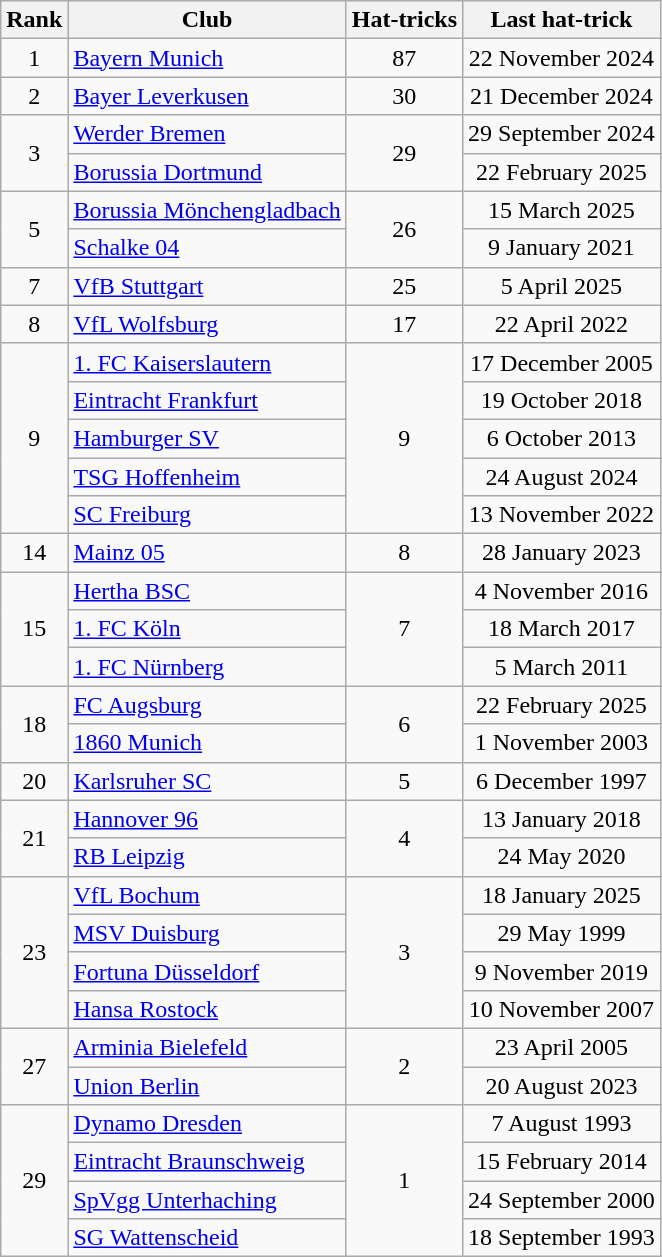<table class="wikitable sortable plainrowheaders" style="text-align:center">
<tr>
<th scope="col">Rank</th>
<th scope="col">Club</th>
<th scope="col">Hat-tricks</th>
<th scope="col">Last hat-trick</th>
</tr>
<tr>
<td>1</td>
<td scope='row' style='text-align:left'><a href='#'>Bayern Munich</a></td>
<td>87</td>
<td>22 November 2024</td>
</tr>
<tr>
<td>2</td>
<td scope='row' style='text-align:left'><a href='#'>Bayer Leverkusen</a></td>
<td>30</td>
<td>21 December 2024</td>
</tr>
<tr>
<td rowspan=2>3</td>
<td scope='row' style='text-align:left'><a href='#'>Werder Bremen</a></td>
<td rowspan=2>29</td>
<td>29 September 2024</td>
</tr>
<tr>
<td scope='row' style='text-align:left'><a href='#'>Borussia Dortmund</a></td>
<td>22 February 2025</td>
</tr>
<tr>
<td rowspan=2>5</td>
<td scope='row' style='text-align:left'><a href='#'>Borussia Mönchengladbach</a></td>
<td rowspan=2>26</td>
<td>15 March 2025</td>
</tr>
<tr>
<td scope='row' style='text-align:left'><a href='#'>Schalke 04</a></td>
<td>9 January 2021</td>
</tr>
<tr>
<td>7</td>
<td scope='row' style='text-align:left'><a href='#'>VfB Stuttgart</a></td>
<td>25</td>
<td>5 April 2025</td>
</tr>
<tr>
<td>8</td>
<td scope='row' style='text-align:left'><a href='#'>VfL Wolfsburg</a></td>
<td>17</td>
<td>22 April 2022</td>
</tr>
<tr>
<td rowspan="5">9</td>
<td scope='row' style='text-align:left'><a href='#'>1. FC Kaiserslautern</a></td>
<td rowspan="5">9</td>
<td>17 December 2005</td>
</tr>
<tr>
<td scope='row' style='text-align:left'><a href='#'>Eintracht Frankfurt</a></td>
<td>19 October 2018</td>
</tr>
<tr>
<td scope='row' style='text-align:left'><a href='#'>Hamburger SV</a></td>
<td>6 October 2013</td>
</tr>
<tr>
<td scope='row' style='text-align:left'><a href='#'>TSG Hoffenheim</a></td>
<td>24 August 2024</td>
</tr>
<tr>
<td scope='row' style='text-align:left'><a href='#'>SC Freiburg</a></td>
<td>13 November 2022</td>
</tr>
<tr>
<td>14</td>
<td scope='row' style='text-align:left'><a href='#'>Mainz 05</a></td>
<td>8</td>
<td>28 January 2023</td>
</tr>
<tr>
<td rowspan="3">15</td>
<td scope='row' style='text-align:left'><a href='#'>Hertha BSC</a></td>
<td rowspan="3">7</td>
<td>4 November 2016</td>
</tr>
<tr>
<td scope='row' style='text-align:left'><a href='#'>1. FC Köln</a></td>
<td>18 March 2017</td>
</tr>
<tr>
<td scope='row' style='text-align:left'><a href='#'>1. FC Nürnberg</a></td>
<td>5 March 2011</td>
</tr>
<tr>
<td rowspan="2">18</td>
<td scope='row' style='text-align:left'><a href='#'>FC Augsburg</a></td>
<td rowspan="2">6</td>
<td>22 February 2025</td>
</tr>
<tr>
<td scope='row' style='text-align:left'><a href='#'>1860 Munich</a></td>
<td>1 November 2003</td>
</tr>
<tr>
<td>20</td>
<td scope='row' style='text-align:left'><a href='#'>Karlsruher SC</a></td>
<td>5</td>
<td>6 December 1997</td>
</tr>
<tr>
<td rowspan="2">21</td>
<td scope='row' style='text-align:left'><a href='#'>Hannover 96</a></td>
<td rowspan="2">4</td>
<td>13 January 2018</td>
</tr>
<tr>
<td scope='row' style='text-align:left'><a href='#'>RB Leipzig</a></td>
<td>24 May 2020</td>
</tr>
<tr>
<td rowspan="4">23</td>
<td scope='row' style='text-align:left'><a href='#'>VfL Bochum</a></td>
<td rowspan="4">3</td>
<td>18 January 2025</td>
</tr>
<tr>
<td scope='row' style='text-align:left'><a href='#'>MSV Duisburg</a></td>
<td>29 May 1999</td>
</tr>
<tr>
<td scope='row' style='text-align:left'><a href='#'>Fortuna Düsseldorf</a></td>
<td>9 November 2019</td>
</tr>
<tr>
<td scope='row' style='text-align:left'><a href='#'>Hansa Rostock</a></td>
<td>10 November 2007</td>
</tr>
<tr>
<td rowspan="2">27</td>
<td scope='row' style='text-align:left'><a href='#'>Arminia Bielefeld</a></td>
<td rowspan="2">2</td>
<td>23 April 2005</td>
</tr>
<tr>
<td scope='row' style='text-align:left'><a href='#'>Union Berlin</a></td>
<td>20 August 2023</td>
</tr>
<tr>
<td rowspan="4">29</td>
<td scope='row' style='text-align:left'><a href='#'>Dynamo Dresden</a></td>
<td rowspan="4">1</td>
<td>7 August 1993</td>
</tr>
<tr>
<td scope='row' style='text-align:left'><a href='#'>Eintracht Braunschweig</a></td>
<td>15 February 2014</td>
</tr>
<tr>
<td scope='row' style='text-align:left'><a href='#'>SpVgg Unterhaching</a></td>
<td>24 September 2000</td>
</tr>
<tr>
<td scope='row' style='text-align:left'><a href='#'>SG Wattenscheid</a></td>
<td>18 September 1993</td>
</tr>
</table>
